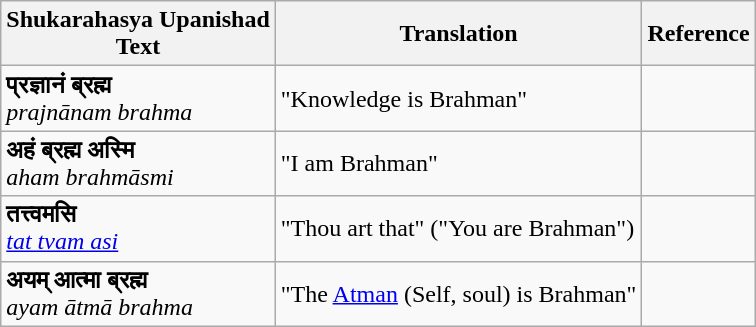<table class="wikitable">
<tr>
<th>Shukarahasya Upanishad<br>Text</th>
<th>Translation</th>
<th>Reference</th>
</tr>
<tr>
<td><strong>प्रज्ञानं ब्रह्म</strong><br><em>prajnānam brahma</em></td>
<td>"Knowledge is Brahman"</td>
<td></td>
</tr>
<tr>
<td><strong>अहं ब्रह्म अस्मि</strong><br><em>aham brahmāsmi</em></td>
<td>"I am Brahman"</td>
<td></td>
</tr>
<tr>
<td><strong>तत्त्वमसि</strong><br><em><a href='#'>tat tvam asi</a></em></td>
<td>"Thou art that" ("You are Brahman")</td>
<td></td>
</tr>
<tr>
<td><strong>अयम् आत्मा ब्रह्म</strong><br><em>ayam ātmā brahma</em></td>
<td>"The <a href='#'>Atman</a> (Self, soul) is Brahman"</td>
<td></td>
</tr>
</table>
